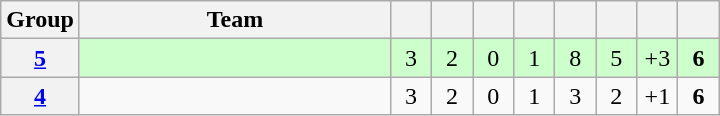<table class=wikitable style="text-align:center">
<tr>
<th width=40>Group</th>
<th width=200>Team</th>
<th width="20"></th>
<th width="20"></th>
<th width="20"></th>
<th width="20"></th>
<th width="20"></th>
<th width="20"></th>
<th width="20"></th>
<th width="20"></th>
</tr>
<tr bgcolor=ccffcc>
<th><a href='#'>5</a></th>
<td align="left"></td>
<td>3</td>
<td>2</td>
<td>0</td>
<td>1</td>
<td>8</td>
<td>5</td>
<td>+3</td>
<td><strong>6</strong></td>
</tr>
<tr>
<th><a href='#'>4</a></th>
<td align="left"></td>
<td>3</td>
<td>2</td>
<td>0</td>
<td>1</td>
<td>3</td>
<td>2</td>
<td>+1</td>
<td><strong>6</strong></td>
</tr>
</table>
